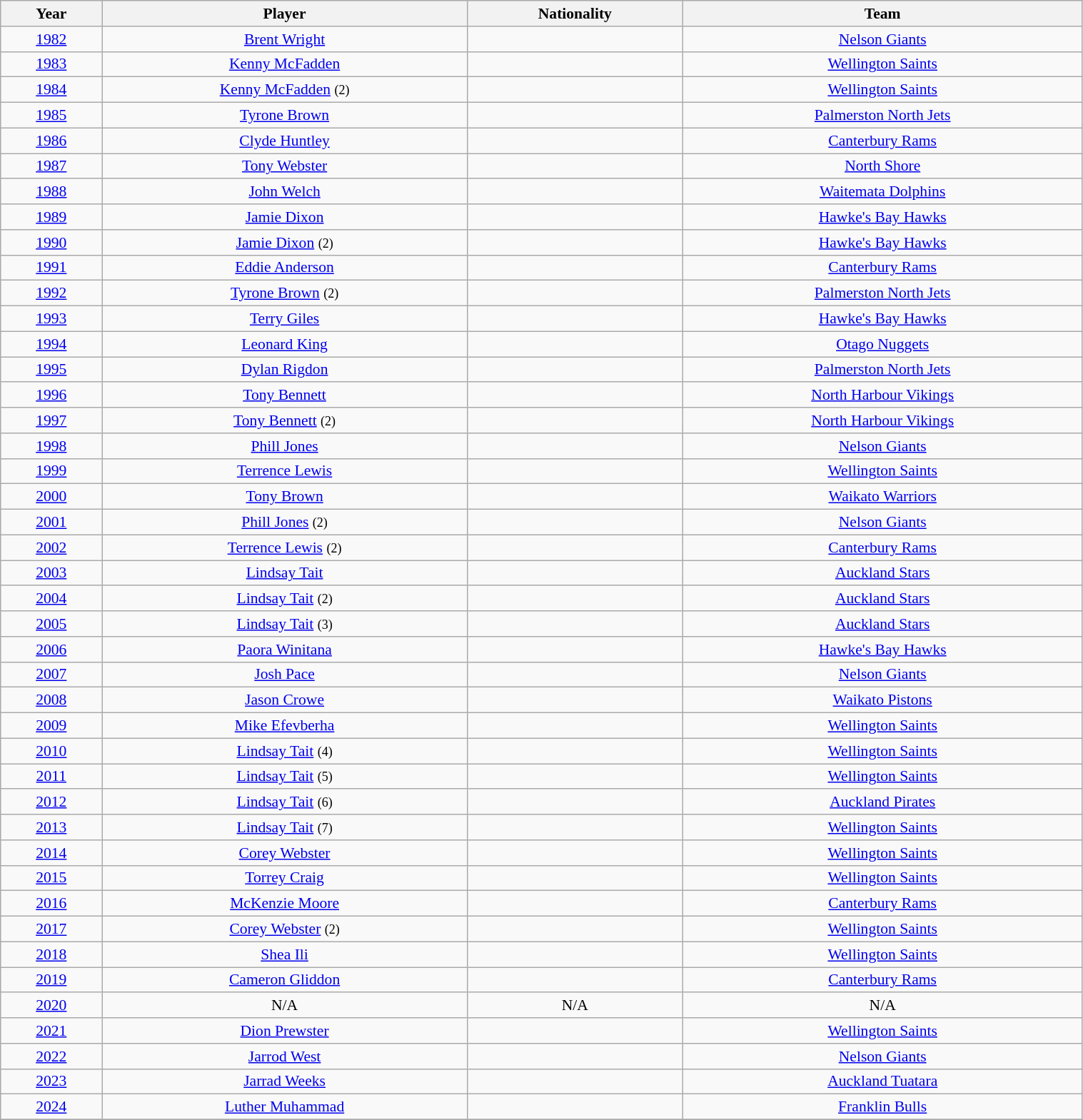<table class="wikitable" style="width: 80%; text-align:center; font-size:90%">
<tr>
<th>Year</th>
<th>Player</th>
<th>Nationality</th>
<th>Team</th>
</tr>
<tr>
<td><a href='#'>1982</a></td>
<td><a href='#'>Brent Wright</a></td>
<td></td>
<td><a href='#'>Nelson Giants</a></td>
</tr>
<tr>
<td><a href='#'>1983</a></td>
<td><a href='#'>Kenny McFadden</a></td>
<td></td>
<td><a href='#'>Wellington Saints</a></td>
</tr>
<tr>
<td><a href='#'>1984</a></td>
<td><a href='#'>Kenny McFadden</a> <small>(2)</small></td>
<td></td>
<td><a href='#'>Wellington Saints</a></td>
</tr>
<tr>
<td><a href='#'>1985</a></td>
<td><a href='#'>Tyrone Brown</a></td>
<td></td>
<td><a href='#'>Palmerston North Jets</a></td>
</tr>
<tr>
<td><a href='#'>1986</a></td>
<td><a href='#'>Clyde Huntley</a></td>
<td></td>
<td><a href='#'>Canterbury Rams</a></td>
</tr>
<tr>
<td><a href='#'>1987</a></td>
<td><a href='#'>Tony Webster</a></td>
<td></td>
<td><a href='#'>North Shore</a></td>
</tr>
<tr>
<td><a href='#'>1988</a></td>
<td><a href='#'>John Welch</a></td>
<td></td>
<td><a href='#'>Waitemata Dolphins</a></td>
</tr>
<tr>
<td><a href='#'>1989</a></td>
<td><a href='#'>Jamie Dixon</a></td>
<td></td>
<td><a href='#'>Hawke's Bay Hawks</a></td>
</tr>
<tr>
<td><a href='#'>1990</a></td>
<td><a href='#'>Jamie Dixon</a> <small>(2)</small></td>
<td></td>
<td><a href='#'>Hawke's Bay Hawks</a></td>
</tr>
<tr>
<td><a href='#'>1991</a></td>
<td><a href='#'>Eddie Anderson</a></td>
<td></td>
<td><a href='#'>Canterbury Rams</a></td>
</tr>
<tr>
<td><a href='#'>1992</a></td>
<td><a href='#'>Tyrone Brown</a> <small>(2)</small></td>
<td></td>
<td><a href='#'>Palmerston North Jets</a></td>
</tr>
<tr>
<td><a href='#'>1993</a></td>
<td><a href='#'>Terry Giles</a></td>
<td></td>
<td><a href='#'>Hawke's Bay Hawks</a></td>
</tr>
<tr>
<td><a href='#'>1994</a></td>
<td><a href='#'>Leonard King</a></td>
<td></td>
<td><a href='#'>Otago Nuggets</a></td>
</tr>
<tr>
<td><a href='#'>1995</a></td>
<td><a href='#'>Dylan Rigdon</a></td>
<td></td>
<td><a href='#'>Palmerston North Jets</a></td>
</tr>
<tr>
<td><a href='#'>1996</a></td>
<td><a href='#'>Tony Bennett</a></td>
<td></td>
<td><a href='#'>North Harbour Vikings</a></td>
</tr>
<tr>
<td><a href='#'>1997</a></td>
<td><a href='#'>Tony Bennett</a> <small>(2)</small></td>
<td></td>
<td><a href='#'>North Harbour Vikings</a></td>
</tr>
<tr>
<td><a href='#'>1998</a></td>
<td><a href='#'>Phill Jones</a></td>
<td></td>
<td><a href='#'>Nelson Giants</a></td>
</tr>
<tr>
<td><a href='#'>1999</a></td>
<td><a href='#'>Terrence Lewis</a></td>
<td></td>
<td><a href='#'>Wellington Saints</a></td>
</tr>
<tr>
<td><a href='#'>2000</a></td>
<td><a href='#'>Tony Brown</a></td>
<td></td>
<td><a href='#'>Waikato Warriors</a></td>
</tr>
<tr>
<td><a href='#'>2001</a></td>
<td><a href='#'>Phill Jones</a> <small>(2)</small></td>
<td></td>
<td><a href='#'>Nelson Giants</a></td>
</tr>
<tr>
<td><a href='#'>2002</a></td>
<td><a href='#'>Terrence Lewis</a> <small>(2)</small></td>
<td></td>
<td><a href='#'>Canterbury Rams</a></td>
</tr>
<tr>
<td><a href='#'>2003</a></td>
<td><a href='#'>Lindsay Tait</a></td>
<td></td>
<td><a href='#'>Auckland Stars</a></td>
</tr>
<tr>
<td><a href='#'>2004</a></td>
<td><a href='#'>Lindsay Tait</a> <small>(2)</small></td>
<td></td>
<td><a href='#'>Auckland Stars</a></td>
</tr>
<tr>
<td><a href='#'>2005</a></td>
<td><a href='#'>Lindsay Tait</a> <small>(3)</small></td>
<td></td>
<td><a href='#'>Auckland Stars</a></td>
</tr>
<tr>
<td><a href='#'>2006</a></td>
<td><a href='#'>Paora Winitana</a></td>
<td></td>
<td><a href='#'>Hawke's Bay Hawks</a></td>
</tr>
<tr>
<td><a href='#'>2007</a></td>
<td><a href='#'>Josh Pace</a></td>
<td></td>
<td><a href='#'>Nelson Giants</a></td>
</tr>
<tr>
<td><a href='#'>2008</a></td>
<td><a href='#'>Jason Crowe</a></td>
<td></td>
<td><a href='#'>Waikato Pistons</a></td>
</tr>
<tr>
<td><a href='#'>2009</a></td>
<td><a href='#'>Mike Efevberha</a></td>
<td></td>
<td><a href='#'>Wellington Saints</a></td>
</tr>
<tr>
<td><a href='#'>2010</a></td>
<td><a href='#'>Lindsay Tait</a> <small>(4)</small></td>
<td></td>
<td><a href='#'>Wellington Saints</a></td>
</tr>
<tr>
<td><a href='#'>2011</a></td>
<td><a href='#'>Lindsay Tait</a> <small>(5)</small></td>
<td></td>
<td><a href='#'>Wellington Saints</a></td>
</tr>
<tr>
<td><a href='#'>2012</a></td>
<td><a href='#'>Lindsay Tait</a> <small>(6)</small></td>
<td></td>
<td><a href='#'>Auckland Pirates</a></td>
</tr>
<tr>
<td><a href='#'>2013</a></td>
<td><a href='#'>Lindsay Tait</a> <small>(7)</small></td>
<td></td>
<td><a href='#'>Wellington Saints</a></td>
</tr>
<tr>
<td><a href='#'>2014</a></td>
<td><a href='#'>Corey Webster</a></td>
<td></td>
<td><a href='#'>Wellington Saints</a></td>
</tr>
<tr>
<td><a href='#'>2015</a></td>
<td><a href='#'>Torrey Craig</a></td>
<td></td>
<td><a href='#'>Wellington Saints</a></td>
</tr>
<tr>
<td><a href='#'>2016</a></td>
<td><a href='#'>McKenzie Moore</a></td>
<td></td>
<td><a href='#'>Canterbury Rams</a></td>
</tr>
<tr>
<td><a href='#'>2017</a></td>
<td><a href='#'>Corey Webster</a> <small>(2)</small></td>
<td></td>
<td><a href='#'>Wellington Saints</a></td>
</tr>
<tr>
<td><a href='#'>2018</a></td>
<td><a href='#'>Shea Ili</a></td>
<td></td>
<td><a href='#'>Wellington Saints</a></td>
</tr>
<tr>
<td><a href='#'>2019</a></td>
<td><a href='#'>Cameron Gliddon</a></td>
<td></td>
<td><a href='#'>Canterbury Rams</a></td>
</tr>
<tr>
<td><a href='#'>2020</a></td>
<td>N/A</td>
<td>N/A</td>
<td>N/A</td>
</tr>
<tr>
<td><a href='#'>2021</a></td>
<td><a href='#'>Dion Prewster</a></td>
<td></td>
<td><a href='#'>Wellington Saints</a></td>
</tr>
<tr>
<td><a href='#'>2022</a></td>
<td><a href='#'>Jarrod West</a></td>
<td></td>
<td><a href='#'>Nelson Giants</a></td>
</tr>
<tr>
<td><a href='#'>2023</a></td>
<td><a href='#'>Jarrad Weeks</a></td>
<td></td>
<td><a href='#'>Auckland Tuatara</a></td>
</tr>
<tr>
<td><a href='#'>2024</a></td>
<td><a href='#'>Luther Muhammad</a></td>
<td></td>
<td><a href='#'>Franklin Bulls</a></td>
</tr>
<tr>
</tr>
</table>
